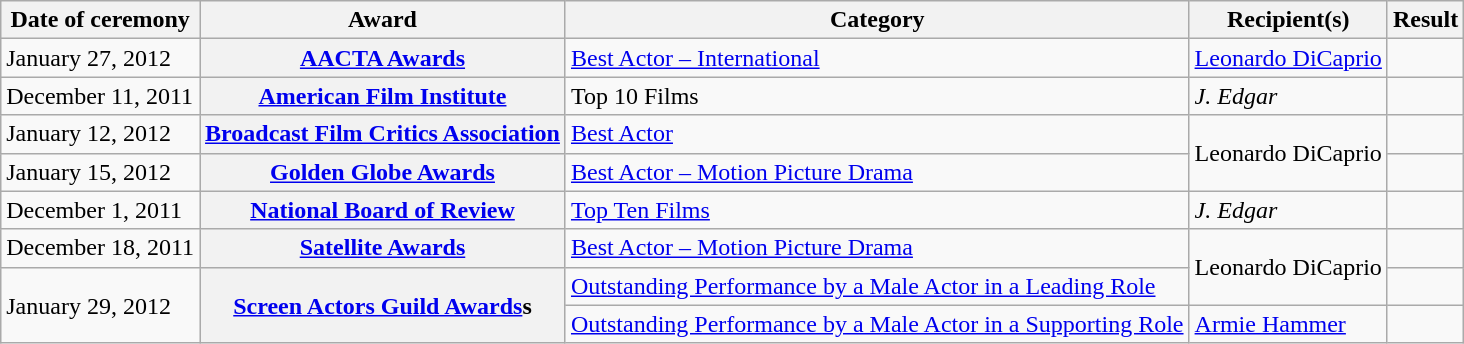<table class="wikitable plainrowheaders">
<tr>
<th scope="col">Date of ceremony</th>
<th scope="col">Award</th>
<th scope="col">Category</th>
<th scope="col">Recipient(s)</th>
<th scope="col">Result</th>
</tr>
<tr>
<td>January 27, 2012</td>
<th scope="row"><a href='#'>AACTA Awards</a></th>
<td><a href='#'>Best Actor – International</a></td>
<td><a href='#'>Leonardo DiCaprio</a></td>
<td></td>
</tr>
<tr>
<td>December 11, 2011</td>
<th scope="row"><a href='#'>American Film Institute</a></th>
<td>Top 10 Films</td>
<td><em>J. Edgar</em></td>
<td></td>
</tr>
<tr>
<td>January 12, 2012</td>
<th scope="row"><a href='#'>Broadcast Film Critics Association</a></th>
<td><a href='#'>Best Actor</a></td>
<td rowspan="2">Leonardo DiCaprio</td>
<td></td>
</tr>
<tr>
<td>January 15, 2012</td>
<th scope="row"><a href='#'>Golden Globe Awards</a></th>
<td><a href='#'>Best Actor – Motion Picture Drama</a></td>
<td></td>
</tr>
<tr>
<td>December 1, 2011</td>
<th scope="row"><a href='#'>National Board of Review</a></th>
<td><a href='#'>Top Ten Films</a></td>
<td><em>J. Edgar</em></td>
<td></td>
</tr>
<tr>
<td>December 18, 2011</td>
<th scope="row"><a href='#'>Satellite Awards</a></th>
<td><a href='#'>Best Actor – Motion Picture Drama</a></td>
<td rowspan="2">Leonardo DiCaprio</td>
<td></td>
</tr>
<tr>
<td rowspan="2">January 29, 2012</td>
<th scope="row" rowspan="2"><a href='#'>Screen Actors Guild Awards</a>s</th>
<td><a href='#'>Outstanding Performance by a Male Actor in a Leading Role</a></td>
<td></td>
</tr>
<tr>
<td><a href='#'>Outstanding Performance by a Male Actor in a Supporting Role</a></td>
<td><a href='#'>Armie Hammer</a></td>
<td></td>
</tr>
</table>
